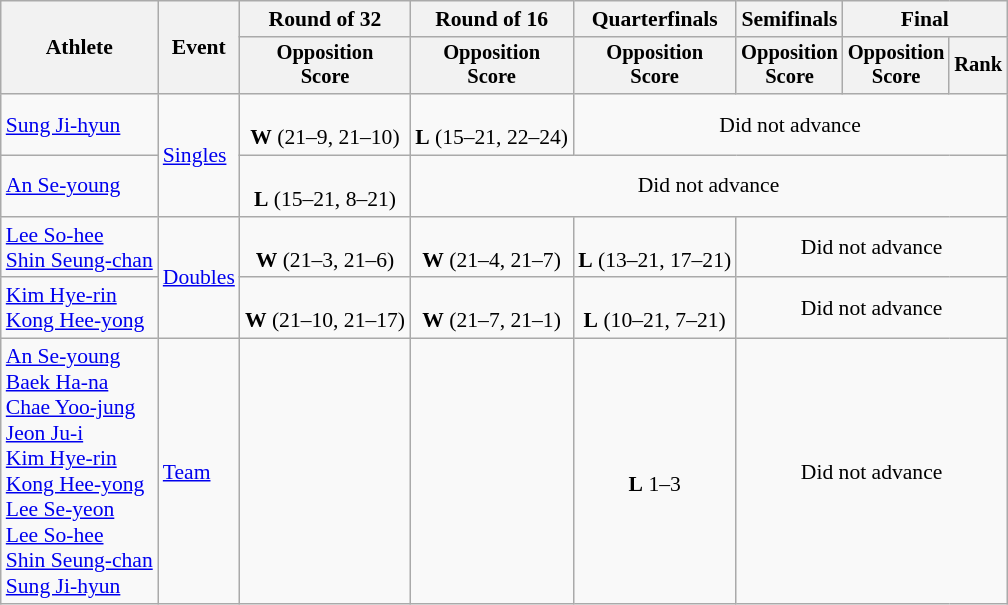<table class=wikitable style=font-size:90%;text-align:center>
<tr>
<th rowspan="2">Athlete</th>
<th rowspan="2">Event</th>
<th>Round of 32</th>
<th>Round of 16</th>
<th>Quarterfinals</th>
<th>Semifinals</th>
<th colspan="2">Final</th>
</tr>
<tr style=font-size:95%>
<th>Opposition<br>Score</th>
<th>Opposition<br>Score</th>
<th>Opposition<br>Score</th>
<th>Opposition<br>Score</th>
<th>Opposition<br>Score</th>
<th>Rank</th>
</tr>
<tr>
<td align=left><a href='#'>Sung Ji-hyun</a></td>
<td align=left rowspan=2><a href='#'>Singles</a></td>
<td><br><strong>W</strong> (21–9, 21–10)</td>
<td><br><strong>L</strong> (15–21, 22–24)</td>
<td colspan=4>Did not advance</td>
</tr>
<tr>
<td align=left><a href='#'>An Se-young</a></td>
<td><br><strong>L</strong> (15–21, 8–21)</td>
<td colspan=5>Did not advance</td>
</tr>
<tr>
<td align=left><a href='#'>Lee So-hee</a> <br> <a href='#'>Shin Seung-chan</a></td>
<td align=left rowspan=2><a href='#'>Doubles</a></td>
<td><br><strong>W</strong> (21–3, 21–6)</td>
<td><br><strong>W</strong> (21–4, 21–7)</td>
<td><br><strong>L</strong> (13–21, 17–21)</td>
<td colspan=3>Did not advance</td>
</tr>
<tr>
<td align=left><a href='#'>Kim Hye-rin</a> <br> <a href='#'>Kong Hee-yong</a></td>
<td><br><strong>W</strong> (21–10, 21–17)</td>
<td><br><strong>W</strong> (21–7, 21–1)</td>
<td><br><strong>L</strong> (10–21, 7–21)</td>
<td colspan=3>Did not advance</td>
</tr>
<tr>
<td align=left><a href='#'>An Se-young</a> <br> <a href='#'>Baek Ha-na</a> <br> <a href='#'>Chae Yoo-jung</a> <br> <a href='#'>Jeon Ju-i</a> <br> <a href='#'>Kim Hye-rin</a> <br> <a href='#'>Kong Hee-yong</a> <br> <a href='#'>Lee Se-yeon</a> <br> <a href='#'>Lee So-hee</a> <br> <a href='#'>Shin Seung-chan</a> <br> <a href='#'>Sung Ji-hyun</a> <br></td>
<td align=left><a href='#'>Team</a></td>
<td></td>
<td></td>
<td><br><strong>L</strong> 1–3</td>
<td colspan="3">Did not advance</td>
</tr>
</table>
